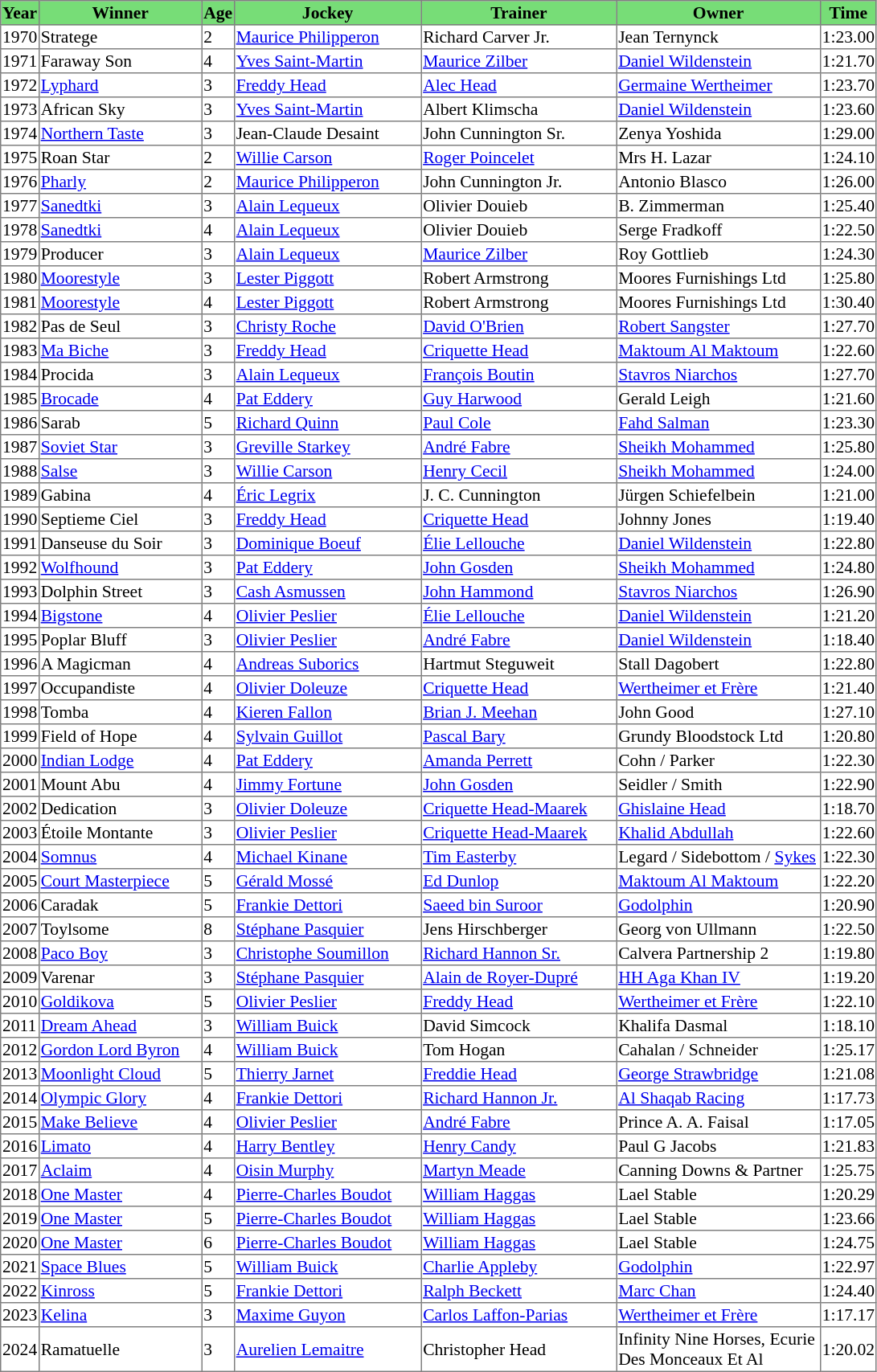<table class = "sortable" | border="1" style="border-collapse: collapse; font-size:90%">
<tr bgcolor="#77dd77" align="center">
<th>Year</th>
<th>Winner</th>
<th>Age</th>
<th>Jockey</th>
<th>Trainer</th>
<th>Owner</th>
<th>Time</th>
</tr>
<tr>
<td>1970</td>
<td width=132px>Stratege</td>
<td>2</td>
<td width=152px><a href='#'>Maurice Philipperon</a></td>
<td width=159px>Richard Carver Jr.</td>
<td width=166px>Jean Ternynck</td>
<td>1:23.00</td>
</tr>
<tr>
<td>1971</td>
<td>Faraway Son</td>
<td>4</td>
<td><a href='#'>Yves Saint-Martin</a></td>
<td><a href='#'>Maurice Zilber</a></td>
<td><a href='#'>Daniel Wildenstein</a></td>
<td>1:21.70</td>
</tr>
<tr>
<td>1972</td>
<td><a href='#'>Lyphard</a></td>
<td>3</td>
<td><a href='#'>Freddy Head</a></td>
<td><a href='#'>Alec Head</a></td>
<td><a href='#'>Germaine Wertheimer</a></td>
<td>1:23.70</td>
</tr>
<tr>
<td>1973</td>
<td>African Sky</td>
<td>3</td>
<td><a href='#'>Yves Saint-Martin</a></td>
<td>Albert Klimscha</td>
<td><a href='#'>Daniel Wildenstein</a></td>
<td>1:23.60</td>
</tr>
<tr>
<td>1974</td>
<td><a href='#'>Northern Taste</a></td>
<td>3</td>
<td>Jean-Claude Desaint</td>
<td>John Cunnington Sr.</td>
<td>Zenya Yoshida</td>
<td>1:29.00</td>
</tr>
<tr>
<td>1975</td>
<td>Roan Star</td>
<td>2</td>
<td><a href='#'>Willie Carson</a></td>
<td><a href='#'>Roger Poincelet</a></td>
<td>Mrs H. Lazar</td>
<td>1:24.10</td>
</tr>
<tr>
<td>1976</td>
<td><a href='#'>Pharly</a></td>
<td>2</td>
<td><a href='#'>Maurice Philipperon</a></td>
<td>John Cunnington Jr.</td>
<td>Antonio Blasco</td>
<td>1:26.00</td>
</tr>
<tr>
<td>1977</td>
<td><a href='#'>Sanedtki</a></td>
<td>3</td>
<td><a href='#'>Alain Lequeux</a></td>
<td>Olivier Douieb</td>
<td>B. Zimmerman</td>
<td>1:25.40</td>
</tr>
<tr>
<td>1978</td>
<td><a href='#'>Sanedtki</a></td>
<td>4</td>
<td><a href='#'>Alain Lequeux</a></td>
<td>Olivier Douieb</td>
<td>Serge Fradkoff</td>
<td>1:22.50</td>
</tr>
<tr>
<td>1979</td>
<td>Producer</td>
<td>3</td>
<td><a href='#'>Alain Lequeux</a></td>
<td><a href='#'>Maurice Zilber</a></td>
<td>Roy Gottlieb</td>
<td>1:24.30</td>
</tr>
<tr>
<td>1980</td>
<td><a href='#'>Moorestyle</a></td>
<td>3</td>
<td><a href='#'>Lester Piggott</a></td>
<td>Robert Armstrong</td>
<td>Moores Furnishings Ltd</td>
<td>1:25.80</td>
</tr>
<tr>
<td>1981</td>
<td><a href='#'>Moorestyle</a></td>
<td>4</td>
<td><a href='#'>Lester Piggott</a></td>
<td>Robert Armstrong</td>
<td>Moores Furnishings Ltd</td>
<td>1:30.40</td>
</tr>
<tr>
<td>1982</td>
<td>Pas de Seul</td>
<td>3</td>
<td><a href='#'>Christy Roche</a></td>
<td><a href='#'>David O'Brien</a></td>
<td><a href='#'>Robert Sangster</a></td>
<td>1:27.70</td>
</tr>
<tr>
<td>1983</td>
<td><a href='#'>Ma Biche</a></td>
<td>3</td>
<td><a href='#'>Freddy Head</a></td>
<td><a href='#'>Criquette Head</a></td>
<td><a href='#'>Maktoum Al Maktoum</a></td>
<td>1:22.60</td>
</tr>
<tr>
<td>1984</td>
<td>Procida</td>
<td>3</td>
<td><a href='#'>Alain Lequeux</a></td>
<td><a href='#'>François Boutin</a></td>
<td><a href='#'>Stavros Niarchos</a></td>
<td>1:27.70</td>
</tr>
<tr>
<td>1985</td>
<td><a href='#'>Brocade</a></td>
<td>4</td>
<td><a href='#'>Pat Eddery</a></td>
<td><a href='#'>Guy Harwood</a></td>
<td>Gerald Leigh</td>
<td>1:21.60</td>
</tr>
<tr>
<td>1986</td>
<td>Sarab</td>
<td>5</td>
<td><a href='#'>Richard Quinn</a></td>
<td><a href='#'>Paul Cole</a></td>
<td><a href='#'>Fahd Salman</a></td>
<td>1:23.30</td>
</tr>
<tr>
<td>1987</td>
<td><a href='#'>Soviet Star</a></td>
<td>3</td>
<td><a href='#'>Greville Starkey</a></td>
<td><a href='#'>André Fabre</a></td>
<td><a href='#'>Sheikh Mohammed</a></td>
<td>1:25.80</td>
</tr>
<tr>
<td>1988</td>
<td><a href='#'>Salse</a></td>
<td>3</td>
<td><a href='#'>Willie Carson</a></td>
<td><a href='#'>Henry Cecil</a></td>
<td><a href='#'>Sheikh Mohammed</a></td>
<td>1:24.00</td>
</tr>
<tr>
<td>1989</td>
<td>Gabina</td>
<td>4</td>
<td><a href='#'>Éric Legrix</a></td>
<td>J. C. Cunnington </td>
<td>Jürgen Schiefelbein</td>
<td>1:21.00</td>
</tr>
<tr>
<td>1990</td>
<td>Septieme Ciel</td>
<td>3</td>
<td><a href='#'>Freddy Head</a></td>
<td><a href='#'>Criquette Head</a></td>
<td>Johnny Jones</td>
<td>1:19.40</td>
</tr>
<tr>
<td>1991</td>
<td>Danseuse du Soir</td>
<td>3</td>
<td><a href='#'>Dominique Boeuf</a></td>
<td><a href='#'>Élie Lellouche</a></td>
<td><a href='#'>Daniel Wildenstein</a></td>
<td>1:22.80</td>
</tr>
<tr>
<td>1992</td>
<td><a href='#'>Wolfhound</a></td>
<td>3</td>
<td><a href='#'>Pat Eddery</a></td>
<td><a href='#'>John Gosden</a></td>
<td><a href='#'>Sheikh Mohammed</a></td>
<td>1:24.80</td>
</tr>
<tr>
<td>1993</td>
<td>Dolphin Street</td>
<td>3</td>
<td><a href='#'>Cash Asmussen</a></td>
<td><a href='#'>John Hammond</a></td>
<td><a href='#'>Stavros Niarchos</a></td>
<td>1:26.90</td>
</tr>
<tr>
<td>1994</td>
<td><a href='#'>Bigstone</a></td>
<td>4</td>
<td><a href='#'>Olivier Peslier</a></td>
<td><a href='#'>Élie Lellouche</a></td>
<td><a href='#'>Daniel Wildenstein</a></td>
<td>1:21.20</td>
</tr>
<tr>
<td>1995</td>
<td>Poplar Bluff</td>
<td>3</td>
<td><a href='#'>Olivier Peslier</a></td>
<td><a href='#'>André Fabre</a></td>
<td><a href='#'>Daniel Wildenstein</a></td>
<td>1:18.40</td>
</tr>
<tr>
<td>1996</td>
<td>A Magicman</td>
<td>4</td>
<td><a href='#'>Andreas Suborics</a></td>
<td>Hartmut Steguweit</td>
<td>Stall Dagobert</td>
<td>1:22.80</td>
</tr>
<tr>
<td>1997</td>
<td>Occupandiste</td>
<td>4</td>
<td><a href='#'>Olivier Doleuze</a></td>
<td><a href='#'>Criquette Head</a></td>
<td><a href='#'>Wertheimer et Frère</a></td>
<td>1:21.40</td>
</tr>
<tr>
<td>1998</td>
<td>Tomba</td>
<td>4</td>
<td><a href='#'>Kieren Fallon</a></td>
<td><a href='#'>Brian J. Meehan</a></td>
<td>John Good</td>
<td>1:27.10</td>
</tr>
<tr>
<td>1999</td>
<td>Field of Hope</td>
<td>4</td>
<td><a href='#'>Sylvain Guillot</a></td>
<td><a href='#'>Pascal Bary</a></td>
<td>Grundy Bloodstock Ltd</td>
<td>1:20.80</td>
</tr>
<tr>
<td>2000</td>
<td><a href='#'>Indian Lodge</a></td>
<td>4</td>
<td><a href='#'>Pat Eddery</a></td>
<td><a href='#'>Amanda Perrett</a></td>
<td>Cohn / Parker </td>
<td>1:22.30</td>
</tr>
<tr>
<td>2001</td>
<td>Mount Abu</td>
<td>4</td>
<td><a href='#'>Jimmy Fortune</a></td>
<td><a href='#'>John Gosden</a></td>
<td>Seidler / Smith </td>
<td>1:22.90</td>
</tr>
<tr>
<td>2002</td>
<td>Dedication</td>
<td>3</td>
<td><a href='#'>Olivier Doleuze</a></td>
<td><a href='#'>Criquette Head-Maarek</a></td>
<td><a href='#'>Ghislaine Head</a></td>
<td>1:18.70</td>
</tr>
<tr>
<td>2003</td>
<td>Étoile Montante</td>
<td>3</td>
<td><a href='#'>Olivier Peslier</a></td>
<td><a href='#'>Criquette Head-Maarek</a></td>
<td><a href='#'>Khalid Abdullah</a></td>
<td>1:22.60</td>
</tr>
<tr>
<td>2004</td>
<td><a href='#'>Somnus</a></td>
<td>4</td>
<td><a href='#'>Michael Kinane</a></td>
<td><a href='#'>Tim Easterby</a></td>
<td><span>Legard / Sidebottom / <a href='#'>Sykes</a></span> </td>
<td>1:22.30</td>
</tr>
<tr>
<td>2005</td>
<td><a href='#'>Court Masterpiece</a></td>
<td>5</td>
<td><a href='#'>Gérald Mossé</a></td>
<td><a href='#'>Ed Dunlop</a></td>
<td><a href='#'>Maktoum Al Maktoum</a></td>
<td>1:22.20</td>
</tr>
<tr>
<td>2006</td>
<td>Caradak</td>
<td>5</td>
<td><a href='#'>Frankie Dettori</a></td>
<td><a href='#'>Saeed bin Suroor</a></td>
<td><a href='#'>Godolphin</a></td>
<td>1:20.90</td>
</tr>
<tr>
<td>2007</td>
<td>Toylsome</td>
<td>8</td>
<td><a href='#'>Stéphane Pasquier</a></td>
<td>Jens Hirschberger</td>
<td>Georg von Ullmann</td>
<td>1:22.50</td>
</tr>
<tr>
<td>2008</td>
<td><a href='#'>Paco Boy</a></td>
<td>3</td>
<td><a href='#'>Christophe Soumillon</a></td>
<td><a href='#'>Richard Hannon Sr.</a></td>
<td>Calvera Partnership 2</td>
<td>1:19.80</td>
</tr>
<tr>
<td>2009</td>
<td>Varenar</td>
<td>3</td>
<td><a href='#'>Stéphane Pasquier</a></td>
<td><a href='#'>Alain de Royer-Dupré</a></td>
<td><a href='#'>HH Aga Khan IV</a></td>
<td>1:19.20</td>
</tr>
<tr>
<td>2010</td>
<td><a href='#'>Goldikova</a></td>
<td>5</td>
<td><a href='#'>Olivier Peslier</a></td>
<td><a href='#'>Freddy Head</a></td>
<td><a href='#'>Wertheimer et Frère</a></td>
<td>1:22.10</td>
</tr>
<tr>
<td>2011</td>
<td><a href='#'>Dream Ahead</a></td>
<td>3</td>
<td><a href='#'>William Buick</a></td>
<td>David Simcock</td>
<td>Khalifa Dasmal</td>
<td>1:18.10</td>
</tr>
<tr>
<td>2012</td>
<td><a href='#'>Gordon Lord Byron</a></td>
<td>4</td>
<td><a href='#'>William Buick</a></td>
<td>Tom Hogan</td>
<td>Cahalan / Schneider </td>
<td>1:25.17</td>
</tr>
<tr>
<td>2013</td>
<td><a href='#'>Moonlight Cloud</a></td>
<td>5</td>
<td><a href='#'>Thierry Jarnet</a></td>
<td><a href='#'>Freddie Head</a></td>
<td><a href='#'>George Strawbridge</a></td>
<td>1:21.08</td>
</tr>
<tr>
<td>2014</td>
<td><a href='#'>Olympic Glory</a></td>
<td>4</td>
<td><a href='#'>Frankie Dettori</a></td>
<td><a href='#'>Richard Hannon Jr.</a></td>
<td><a href='#'>Al Shaqab Racing</a></td>
<td>1:17.73</td>
</tr>
<tr>
<td>2015</td>
<td><a href='#'>Make Believe</a></td>
<td>4</td>
<td><a href='#'>Olivier Peslier</a></td>
<td><a href='#'>André Fabre</a></td>
<td>Prince A. A. Faisal</td>
<td>1:17.05</td>
</tr>
<tr>
<td>2016</td>
<td><a href='#'>Limato</a></td>
<td>4</td>
<td><a href='#'>Harry Bentley</a></td>
<td><a href='#'>Henry Candy</a></td>
<td>Paul G Jacobs</td>
<td>1:21.83</td>
</tr>
<tr>
<td>2017</td>
<td><a href='#'>Aclaim</a></td>
<td>4</td>
<td><a href='#'>Oisin Murphy</a></td>
<td><a href='#'>Martyn Meade</a></td>
<td>Canning Downs & Partner</td>
<td>1:25.75</td>
</tr>
<tr>
<td>2018</td>
<td><a href='#'>One Master</a></td>
<td>4</td>
<td><a href='#'>Pierre-Charles Boudot</a></td>
<td><a href='#'>William Haggas</a></td>
<td>Lael Stable</td>
<td>1:20.29</td>
</tr>
<tr>
<td>2019</td>
<td><a href='#'>One Master</a></td>
<td>5</td>
<td><a href='#'>Pierre-Charles Boudot</a></td>
<td><a href='#'>William Haggas</a></td>
<td>Lael Stable</td>
<td>1:23.66</td>
</tr>
<tr>
<td>2020</td>
<td><a href='#'>One Master</a></td>
<td>6</td>
<td><a href='#'>Pierre-Charles Boudot</a></td>
<td><a href='#'>William Haggas</a></td>
<td>Lael Stable</td>
<td>1:24.75</td>
</tr>
<tr>
<td>2021</td>
<td><a href='#'>Space Blues </a></td>
<td>5</td>
<td><a href='#'>William Buick</a></td>
<td><a href='#'>Charlie Appleby</a></td>
<td><a href='#'>Godolphin</a></td>
<td>1:22.97</td>
</tr>
<tr>
<td>2022</td>
<td><a href='#'>Kinross</a></td>
<td>5</td>
<td><a href='#'>Frankie Dettori</a></td>
<td><a href='#'>Ralph Beckett</a></td>
<td><a href='#'>Marc Chan</a></td>
<td>1:24.40</td>
</tr>
<tr>
<td>2023</td>
<td><a href='#'>Kelina</a></td>
<td>3</td>
<td><a href='#'>Maxime Guyon</a></td>
<td><a href='#'>Carlos Laffon-Parias</a></td>
<td><a href='#'>Wertheimer et Frère</a></td>
<td>1:17.17</td>
</tr>
<tr>
<td>2024</td>
<td>Ramatuelle</td>
<td>3</td>
<td><a href='#'>Aurelien Lemaitre</a></td>
<td>Christopher Head</td>
<td>Infinity Nine Horses, Ecurie Des Monceaux Et Al</td>
<td>1:20.02</td>
</tr>
</table>
